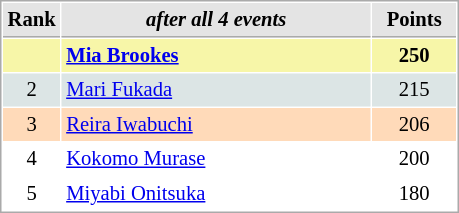<table cellspacing="1" cellpadding="3" style="border:1px solid #AAAAAA;font-size:86%">
<tr style="background-color: #E4E4E4;">
<th style="border-bottom:1px solid #AAAAAA; width: 10px;">Rank</th>
<th style="border-bottom:1px solid #AAAAAA; width: 200px;"><em>after all 4 events</em></th>
<th style="border-bottom:1px solid #AAAAAA; width: 50px;">Points</th>
</tr>
<tr style="background:#f7f6a8;">
<td align=center></td>
<td><strong> <a href='#'>Mia Brookes</a></strong></td>
<td align=center><strong>250</strong></td>
</tr>
<tr style="background:#dce5e5;">
<td align=center>2</td>
<td> <a href='#'>Mari Fukada</a></td>
<td align=center>215</td>
</tr>
<tr style="background:#ffdab9;">
<td align=center>3</td>
<td> <a href='#'>Reira Iwabuchi</a></td>
<td align=center>206</td>
</tr>
<tr>
<td align=center>4</td>
<td> <a href='#'>Kokomo Murase</a></td>
<td align=center>200</td>
</tr>
<tr>
<td align=center>5</td>
<td> <a href='#'>Miyabi Onitsuka</a></td>
<td align=center>180</td>
</tr>
</table>
